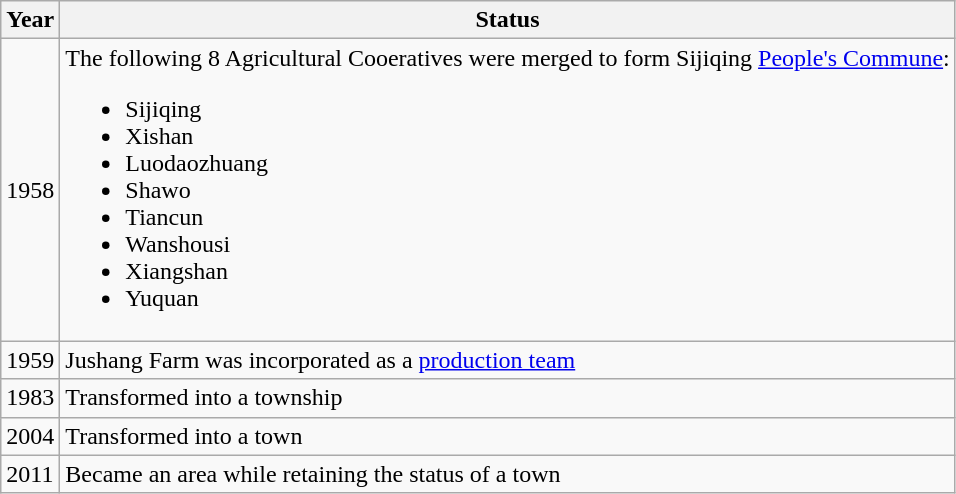<table class="wikitable">
<tr>
<th>Year</th>
<th>Status</th>
</tr>
<tr>
<td>1958</td>
<td>The following 8 Agricultural Cooeratives were merged to form Sijiqing <a href='#'>People's Commune</a>:<br><ul><li>Sijiqing</li><li>Xishan</li><li>Luodaozhuang</li><li>Shawo</li><li>Tiancun</li><li>Wanshousi</li><li>Xiangshan</li><li>Yuquan</li></ul></td>
</tr>
<tr>
<td>1959</td>
<td>Jushang Farm was incorporated as a <a href='#'>production team</a></td>
</tr>
<tr>
<td>1983</td>
<td>Transformed into a township</td>
</tr>
<tr>
<td>2004</td>
<td>Transformed into a town</td>
</tr>
<tr>
<td>2011</td>
<td>Became an area while retaining the status of a town</td>
</tr>
</table>
